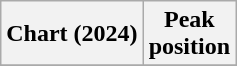<table class="wikitable plainrowheaders sortable" style="text-align:center;">
<tr>
<th>Chart (2024)</th>
<th>Peak<br>position</th>
</tr>
<tr>
</tr>
</table>
